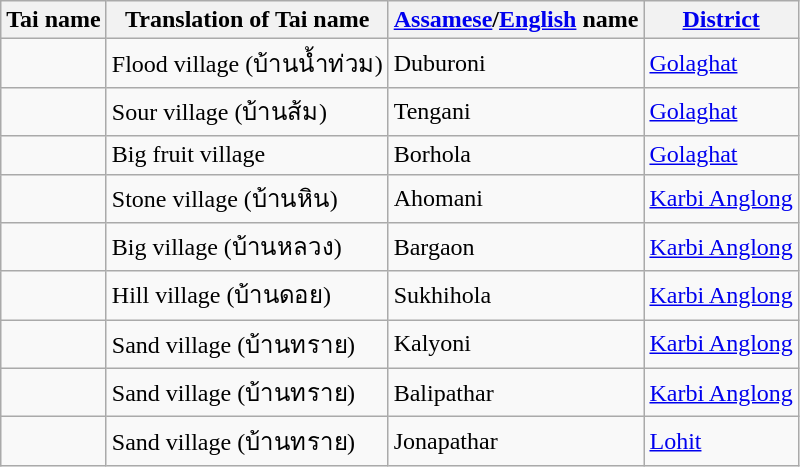<table class="wikitable">
<tr>
<th>Tai name</th>
<th>Translation of Tai name</th>
<th><a href='#'>Assamese</a>/<a href='#'>English</a> name</th>
<th><a href='#'>District</a></th>
</tr>
<tr>
<td></td>
<td>Flood village (บ้านน้ำท่วม)</td>
<td>Duburoni</td>
<td><a href='#'>Golaghat</a></td>
</tr>
<tr>
<td></td>
<td>Sour village (บ้านส้ม)</td>
<td>Tengani</td>
<td><a href='#'>Golaghat</a></td>
</tr>
<tr>
<td></td>
<td>Big fruit village</td>
<td>Borhola</td>
<td><a href='#'>Golaghat</a></td>
</tr>
<tr>
<td></td>
<td>Stone village (บ้านหิน)</td>
<td>Ahomani</td>
<td><a href='#'>Karbi Anglong</a></td>
</tr>
<tr>
<td></td>
<td>Big village (บ้านหลวง)</td>
<td>Bargaon</td>
<td><a href='#'>Karbi Anglong</a></td>
</tr>
<tr>
<td></td>
<td>Hill village (บ้านดอย)</td>
<td>Sukhihola</td>
<td><a href='#'>Karbi Anglong</a></td>
</tr>
<tr>
<td></td>
<td>Sand village (บ้านทราย)</td>
<td>Kalyoni</td>
<td><a href='#'>Karbi Anglong</a></td>
</tr>
<tr>
<td></td>
<td>Sand village (บ้านทราย)</td>
<td>Balipathar</td>
<td><a href='#'>Karbi Anglong</a></td>
</tr>
<tr>
<td></td>
<td>Sand village (บ้านทราย)</td>
<td>Jonapathar</td>
<td><a href='#'>Lohit</a></td>
</tr>
</table>
